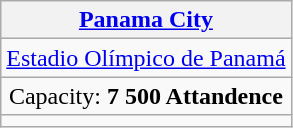<table class="wikitable" style="text-align:center">
<tr>
<th><a href='#'>Panama City</a></th>
</tr>
<tr>
<td><a href='#'>Estadio Olímpico de Panamá</a></td>
</tr>
<tr>
<td>Capacity: <strong>7 500 Attandence</strong></td>
</tr>
<tr>
<td></td>
</tr>
</table>
